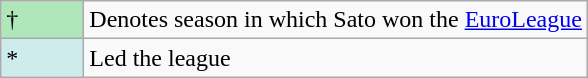<table class="wikitable">
<tr>
<td style="background:#AFE6BA; width:3em;">†</td>
<td>Denotes season in which Sato won the <a href='#'>EuroLeague</a></td>
</tr>
<tr>
<td style="background:#CFECEC; width:1em">*</td>
<td>Led the league</td>
</tr>
</table>
